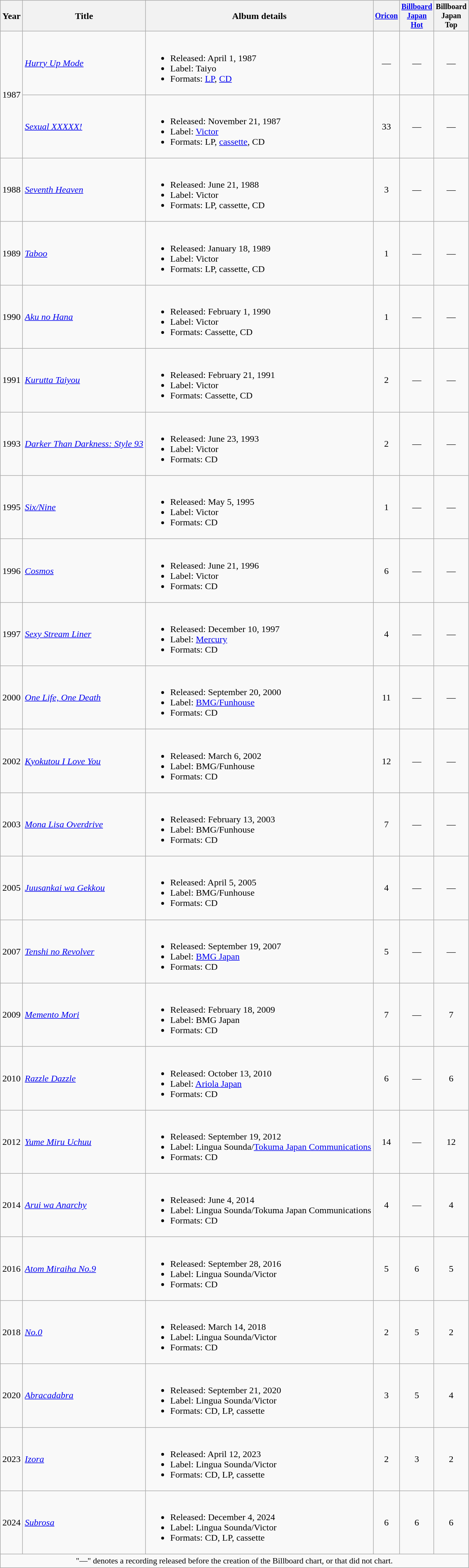<table class="wikitable">
<tr>
<th>Year</th>
<th>Title</th>
<th>Album details</th>
<th style="font-size:smaller;" width="30"><a href='#'>Oricon</a><br></th>
<th style="font-size:smaller;" width="30"><a href='#'>Billboard Japan<br>Hot</a></th>
<th style="font-size:smaller;" width="30">Billboard Japan<br>Top</th>
</tr>
<tr>
<td rowspan="2">1987</td>
<td><em><a href='#'>Hurry Up Mode</a></em></td>
<td><br><ul><li>Released: April 1, 1987</li><li>Label: Taiyo</li><li>Formats: <a href='#'>LP</a>, <a href='#'>CD</a></li></ul></td>
<td style="text-align:center">—</td>
<td style="text-align:center">—</td>
<td style="text-align:center">—</td>
</tr>
<tr>
<td><em><a href='#'>Sexual XXXXX!</a></em></td>
<td><br><ul><li>Released: November 21, 1987</li><li>Label: <a href='#'>Victor</a></li><li>Formats: LP, <a href='#'>cassette</a>, CD</li></ul></td>
<td style="text-align:center">33</td>
<td style="text-align:center">—</td>
<td style="text-align:center">—</td>
</tr>
<tr>
<td>1988</td>
<td><em><a href='#'>Seventh Heaven</a></em></td>
<td><br><ul><li>Released: June 21, 1988</li><li>Label: Victor</li><li>Formats: LP, cassette, CD</li></ul></td>
<td style="text-align:center">3</td>
<td style="text-align:center">—</td>
<td style="text-align:center">—</td>
</tr>
<tr>
<td>1989</td>
<td><em><a href='#'>Taboo</a></em></td>
<td><br><ul><li>Released: January 18, 1989</li><li>Label: Victor</li><li>Formats: LP, cassette, CD</li></ul></td>
<td style="text-align:center">1</td>
<td style="text-align:center">—</td>
<td style="text-align:center">—</td>
</tr>
<tr>
<td>1990</td>
<td><em><a href='#'>Aku no Hana</a></em><br></td>
<td><br><ul><li>Released: February 1, 1990</li><li>Label: Victor</li><li>Formats: Cassette, CD</li></ul></td>
<td style="text-align:center">1</td>
<td style="text-align:center">—</td>
<td style="text-align:center">—</td>
</tr>
<tr>
<td>1991</td>
<td><em><a href='#'>Kurutta Taiyou</a></em><br></td>
<td><br><ul><li>Released: February 21, 1991</li><li>Label: Victor</li><li>Formats: Cassette, CD</li></ul></td>
<td style="text-align:center">2</td>
<td style="text-align:center">—</td>
<td style="text-align:center">—</td>
</tr>
<tr>
<td>1993</td>
<td><em><a href='#'>Darker Than Darkness: Style 93</a></em></td>
<td><br><ul><li>Released: June 23, 1993</li><li>Label: Victor</li><li>Formats: CD</li></ul></td>
<td style="text-align:center">2</td>
<td style="text-align:center">—</td>
<td style="text-align:center">—</td>
</tr>
<tr>
<td>1995</td>
<td><em><a href='#'>Six/Nine</a></em></td>
<td><br><ul><li>Released: May 5, 1995</li><li>Label: Victor</li><li>Formats: CD</li></ul></td>
<td style="text-align:center">1</td>
<td style="text-align:center">—</td>
<td style="text-align:center">—</td>
</tr>
<tr>
<td>1996</td>
<td><em><a href='#'>Cosmos</a></em></td>
<td><br><ul><li>Released: June 21, 1996</li><li>Label: Victor</li><li>Formats: CD</li></ul></td>
<td style="text-align:center">6</td>
<td style="text-align:center">—</td>
<td style="text-align:center">—</td>
</tr>
<tr>
<td>1997</td>
<td><em><a href='#'>Sexy Stream Liner</a></em></td>
<td><br><ul><li>Released: December 10, 1997</li><li>Label: <a href='#'>Mercury</a></li><li>Formats: CD</li></ul></td>
<td style="text-align:center">4</td>
<td style="text-align:center">—</td>
<td style="text-align:center">—</td>
</tr>
<tr>
<td>2000</td>
<td><em><a href='#'>One Life, One Death</a></em></td>
<td><br><ul><li>Released: September 20, 2000</li><li>Label:  <a href='#'>BMG/Funhouse</a></li><li>Formats: CD</li></ul></td>
<td style="text-align:center">11</td>
<td style="text-align:center">—</td>
<td style="text-align:center">—</td>
</tr>
<tr>
<td>2002</td>
<td><em><a href='#'>Kyokutou I Love You</a></em><br></td>
<td><br><ul><li>Released: March 6, 2002</li><li>Label: BMG/Funhouse</li><li>Formats: CD</li></ul></td>
<td style="text-align:center">12</td>
<td style="text-align:center">—</td>
<td style="text-align:center">—</td>
</tr>
<tr>
<td>2003</td>
<td><em><a href='#'>Mona Lisa Overdrive</a></em></td>
<td><br><ul><li>Released: February 13, 2003</li><li>Label: BMG/Funhouse</li><li>Formats: CD</li></ul></td>
<td style="text-align:center">7</td>
<td style="text-align:center">—</td>
<td style="text-align:center">—</td>
</tr>
<tr>
<td>2005</td>
<td><em><a href='#'>Juusankai wa Gekkou</a></em><br></td>
<td><br><ul><li>Released: April 5, 2005</li><li>Label: BMG/Funhouse</li><li>Formats: CD</li></ul></td>
<td style="text-align:center">4</td>
<td style="text-align:center">—</td>
<td style="text-align:center">—</td>
</tr>
<tr>
<td>2007</td>
<td><em><a href='#'>Tenshi no Revolver</a></em><br></td>
<td><br><ul><li>Released: September 19, 2007</li><li>Label: <a href='#'>BMG Japan</a></li><li>Formats: CD</li></ul></td>
<td style="text-align:center">5</td>
<td style="text-align:center">—</td>
<td style="text-align:center">—</td>
</tr>
<tr>
<td>2009</td>
<td><em><a href='#'>Memento Mori</a></em></td>
<td><br><ul><li>Released: February 18, 2009</li><li>Label: BMG Japan</li><li>Formats: CD</li></ul></td>
<td style="text-align:center">7</td>
<td style="text-align:center">—</td>
<td style="text-align:center">7</td>
</tr>
<tr>
<td>2010</td>
<td><em><a href='#'>Razzle Dazzle</a></em></td>
<td><br><ul><li>Released: October 13, 2010</li><li>Label: <a href='#'>Ariola Japan</a></li><li>Formats: CD</li></ul></td>
<td style="text-align:center">6</td>
<td style="text-align:center">—</td>
<td style="text-align:center">6</td>
</tr>
<tr>
<td>2012</td>
<td><em><a href='#'>Yume Miru Uchuu</a></em><br></td>
<td><br><ul><li>Released: September 19, 2012</li><li>Label: Lingua Sounda/<a href='#'>Tokuma Japan Communications</a></li><li>Formats: CD</li></ul></td>
<td style="text-align:center">14</td>
<td style="text-align:center">—</td>
<td style="text-align:center">12</td>
</tr>
<tr>
<td>2014</td>
<td><em><a href='#'>Arui wa Anarchy</a></em><br></td>
<td><br><ul><li>Released: June 4, 2014</li><li>Label: Lingua Sounda/Tokuma Japan Communications</li><li>Formats: CD</li></ul></td>
<td style="text-align:center">4</td>
<td style="text-align:center">—</td>
<td style="text-align:center">4</td>
</tr>
<tr>
<td>2016</td>
<td><em><a href='#'>Atom Miraiha No.9</a></em><br></td>
<td><br><ul><li>Released: September 28, 2016</li><li>Label: Lingua Sounda/Victor</li><li>Formats: CD</li></ul></td>
<td style="text-align:center">5</td>
<td style="text-align:center">6</td>
<td style="text-align:center">5</td>
</tr>
<tr>
<td>2018</td>
<td><em><a href='#'>No.0</a></em></td>
<td><br><ul><li>Released: March 14, 2018</li><li>Label: Lingua Sounda/Victor</li><li>Formats: CD</li></ul></td>
<td style="text-align:center">2</td>
<td style="text-align:center">5</td>
<td style="text-align:center">2</td>
</tr>
<tr>
<td>2020</td>
<td><em><a href='#'>Abracadabra</a></em></td>
<td><br><ul><li>Released: September 21, 2020</li><li>Label: Lingua Sounda/Victor</li><li>Formats: CD, LP, cassette</li></ul></td>
<td style="text-align:center">3</td>
<td style="text-align:center">5</td>
<td style="text-align:center">4</td>
</tr>
<tr>
<td>2023</td>
<td><em><a href='#'>Izora</a></em><br></td>
<td><br><ul><li>Released: April 12, 2023</li><li>Label: Lingua Sounda/Victor</li><li>Formats: CD, LP, cassette</li></ul></td>
<td style="text-align:center">2</td>
<td style="text-align:center">3</td>
<td style="text-align:center">2</td>
</tr>
<tr>
<td>2024</td>
<td><em><a href='#'>Subrosa</a></em><br></td>
<td><br><ul><li>Released: December 4, 2024</li><li>Label: Lingua Sounda/Victor</li><li>Formats: CD, LP, cassette</li></ul></td>
<td style="text-align:center">6</td>
<td style="text-align:center">6</td>
<td style="text-align:center">6</td>
</tr>
<tr>
<td align="center" colspan="6" style="font-size:90%">"—" denotes a recording released before the creation of the Billboard chart, or that did not chart.</td>
</tr>
</table>
